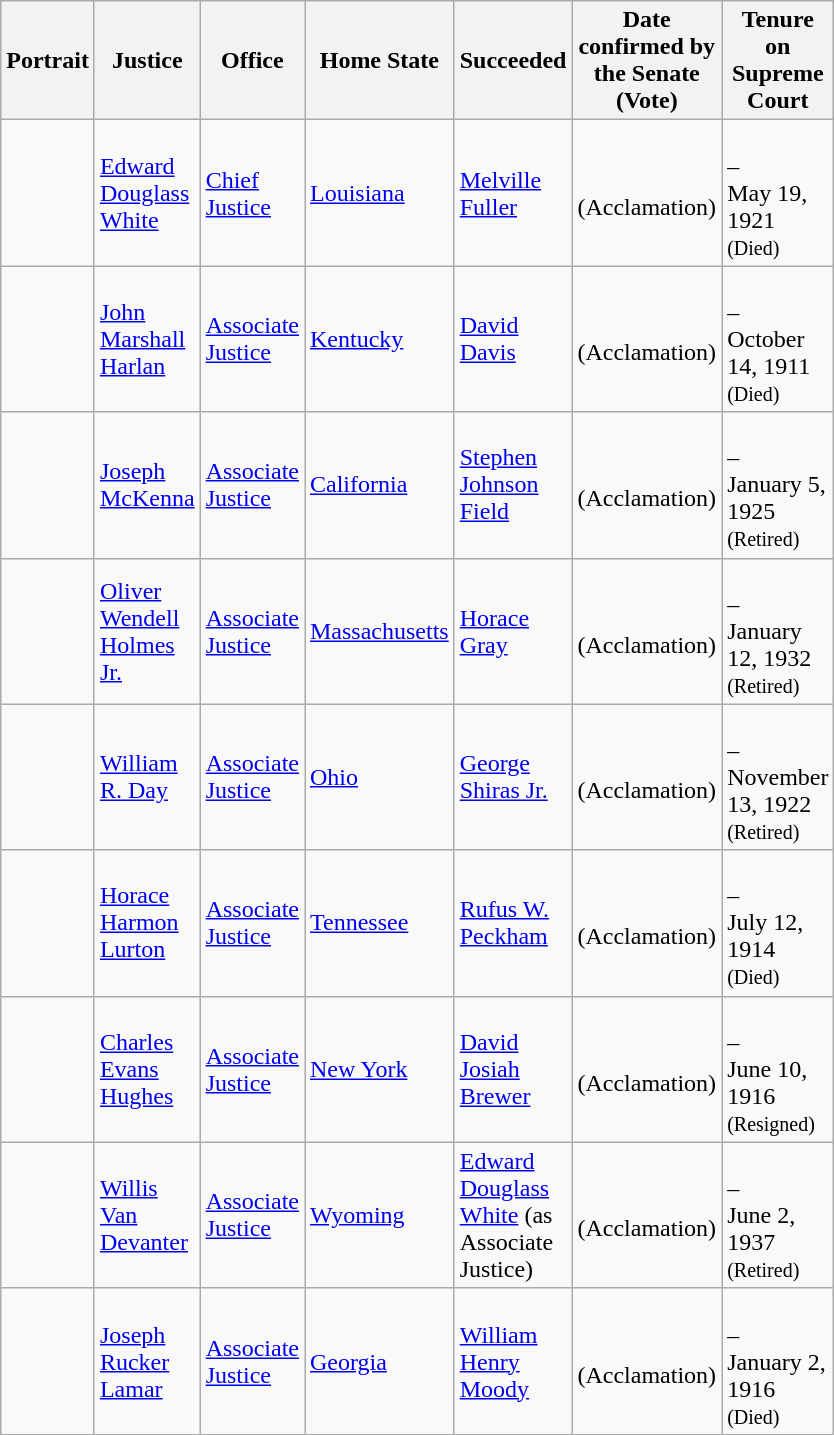<table class="wikitable sortable">
<tr>
<th scope="col" style="width: 10px;">Portrait</th>
<th scope="col" style="width: 10px;">Justice</th>
<th scope="col" style="width: 10px;">Office</th>
<th scope="col" style="width: 10px;">Home State</th>
<th scope="col" style="width: 10px;">Succeeded</th>
<th scope="col" style="width: 10px;">Date confirmed by the Senate<br>(Vote)</th>
<th scope="col" style="width: 10px;">Tenure on Supreme Court</th>
</tr>
<tr>
<td></td>
<td><a href='#'>Edward Douglass White</a></td>
<td><a href='#'>Chief Justice</a></td>
<td><a href='#'>Louisiana</a></td>
<td><a href='#'>Melville Fuller</a></td>
<td><br>(Acclamation)</td>
<td><br>–<br>May 19, 1921<br><small>(Died)</small></td>
</tr>
<tr>
<td></td>
<td><a href='#'>John Marshall Harlan</a></td>
<td><a href='#'>Associate Justice</a></td>
<td><a href='#'>Kentucky</a></td>
<td><a href='#'>David Davis</a></td>
<td><br>(Acclamation)</td>
<td><br>–<br>October 14, 1911<br><small>(Died)</small></td>
</tr>
<tr>
<td></td>
<td><a href='#'>Joseph McKenna</a></td>
<td><a href='#'>Associate Justice</a></td>
<td><a href='#'>California</a></td>
<td><a href='#'>Stephen Johnson Field</a></td>
<td><br>(Acclamation)</td>
<td><br>–<br>January 5, 1925<br><small>(Retired)</small></td>
</tr>
<tr>
<td></td>
<td><a href='#'>Oliver Wendell Holmes Jr.</a></td>
<td><a href='#'>Associate Justice</a></td>
<td><a href='#'>Massachusetts</a></td>
<td><a href='#'>Horace Gray</a></td>
<td><br>(Acclamation)</td>
<td><br>–<br>January 12, 1932<br><small>(Retired)</small></td>
</tr>
<tr>
<td></td>
<td><a href='#'>William R. Day</a></td>
<td><a href='#'>Associate Justice</a></td>
<td><a href='#'>Ohio</a></td>
<td><a href='#'>George Shiras Jr.</a></td>
<td><br>(Acclamation)</td>
<td><br>–<br>November 13, 1922<br><small>(Retired)</small></td>
</tr>
<tr>
<td></td>
<td><a href='#'>Horace Harmon Lurton</a></td>
<td><a href='#'>Associate Justice</a></td>
<td><a href='#'>Tennessee</a></td>
<td><a href='#'>Rufus W. Peckham</a></td>
<td><br>(Acclamation)</td>
<td><br>–<br>July 12, 1914<br><small>(Died)</small></td>
</tr>
<tr>
<td></td>
<td><a href='#'>Charles Evans Hughes</a></td>
<td><a href='#'>Associate Justice</a></td>
<td><a href='#'>New York</a></td>
<td><a href='#'>David Josiah Brewer</a></td>
<td><br>(Acclamation)</td>
<td><br>–<br>June 10, 1916<br><small>(Resigned)</small></td>
</tr>
<tr>
<td></td>
<td><a href='#'>Willis Van Devanter</a></td>
<td><a href='#'>Associate Justice</a></td>
<td><a href='#'>Wyoming</a></td>
<td><a href='#'>Edward Douglass White</a> (as Associate Justice)</td>
<td><br>(Acclamation)</td>
<td><br>–<br>June 2, 1937<br><small>(Retired)</small></td>
</tr>
<tr>
<td></td>
<td><a href='#'>Joseph Rucker Lamar</a></td>
<td><a href='#'>Associate Justice</a></td>
<td><a href='#'>Georgia</a></td>
<td><a href='#'>William Henry Moody</a></td>
<td><br>(Acclamation)</td>
<td><br>–<br>January 2, 1916<br><small>(Died)</small></td>
</tr>
<tr>
</tr>
</table>
